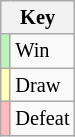<table class="wikitable" style="font-size: 85%">
<tr>
<th colspan=2>Key</th>
</tr>
<tr>
<td bgcolor=#BBF3BB></td>
<td>Win</td>
</tr>
<tr>
<td bgcolor=#FFFFBB></td>
<td>Draw</td>
</tr>
<tr>
<td bgcolor=#FFBBBB></td>
<td>Defeat</td>
</tr>
</table>
